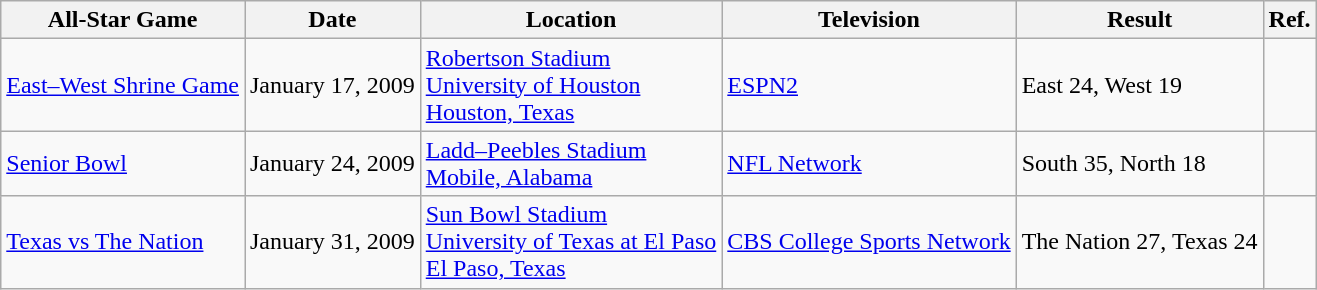<table class="wikitable">
<tr>
<th>All-Star Game</th>
<th>Date</th>
<th>Location</th>
<th>Television</th>
<th>Result</th>
<th>Ref.</th>
</tr>
<tr>
<td><a href='#'>East–West Shrine Game</a></td>
<td>January 17, 2009</td>
<td><a href='#'>Robertson Stadium</a><br><a href='#'>University of Houston</a><br><a href='#'>Houston, Texas</a></td>
<td><a href='#'>ESPN2</a></td>
<td>East 24, West 19</td>
<td></td>
</tr>
<tr>
<td><a href='#'>Senior Bowl</a></td>
<td>January 24, 2009</td>
<td><a href='#'>Ladd–Peebles Stadium</a><br><a href='#'>Mobile, Alabama</a></td>
<td><a href='#'>NFL Network</a></td>
<td>South 35, North 18</td>
<td></td>
</tr>
<tr>
<td><a href='#'>Texas vs The Nation</a></td>
<td>January 31, 2009</td>
<td><a href='#'>Sun Bowl Stadium</a><br><a href='#'>University of Texas at El Paso</a><br><a href='#'>El Paso, Texas</a></td>
<td><a href='#'>CBS College Sports Network</a></td>
<td>The Nation 27, Texas 24</td>
<td></td>
</tr>
</table>
